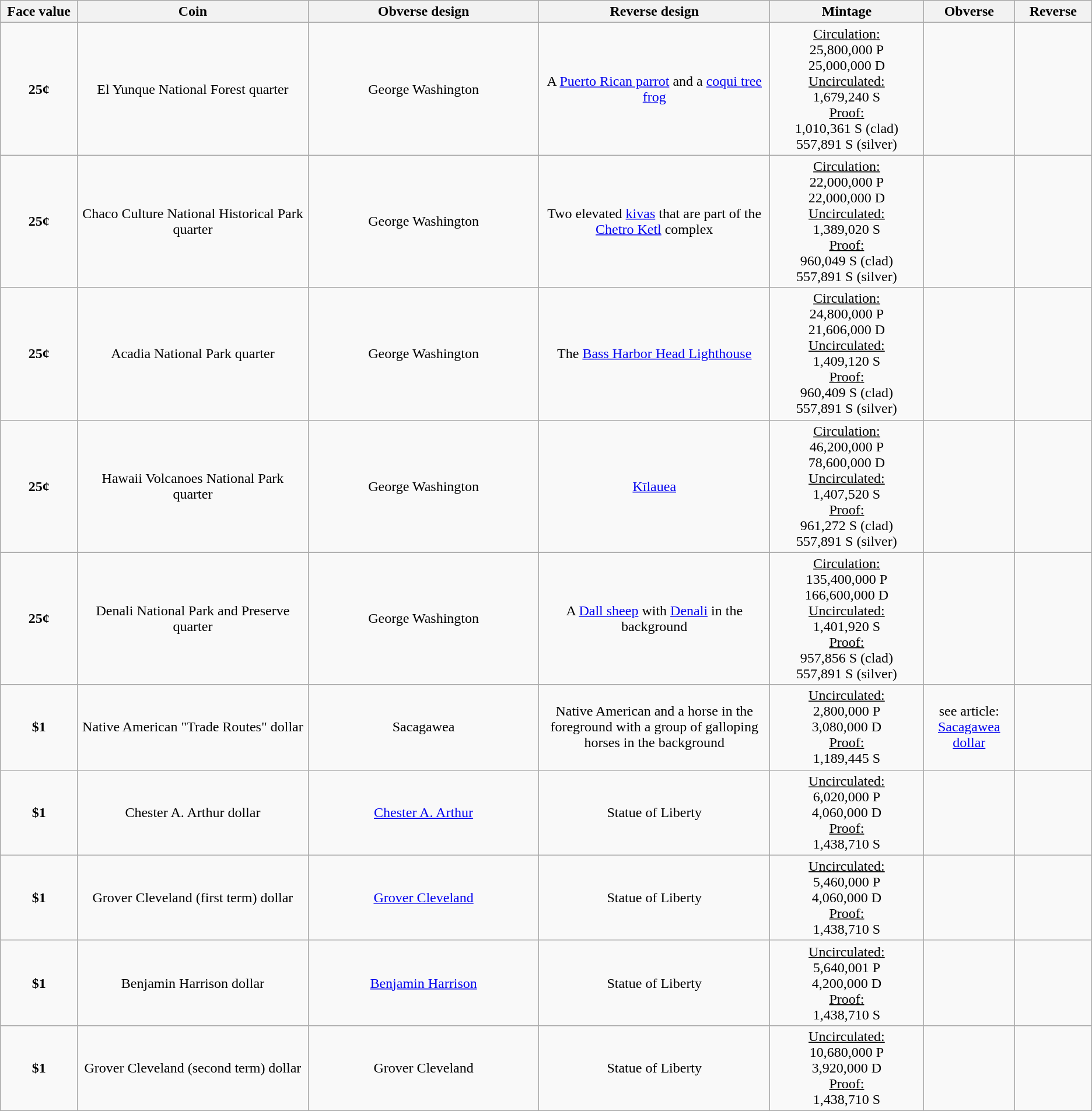<table class="wikitable">
<tr>
<th width="5%">Face value</th>
<th width="15%">Coin</th>
<th width="15%">Obverse design</th>
<th width="15%">Reverse design</th>
<th width="10%">Mintage</th>
<th width="5%">Obverse</th>
<th width="5%">Reverse</th>
</tr>
<tr>
<td align="center"><strong>25¢</strong></td>
<td align="center">El Yunque National Forest quarter</td>
<td align="center">George Washington</td>
<td align="center">A <a href='#'>Puerto Rican parrot</a> and a <a href='#'>coqui tree frog</a></td>
<td align="center"><u>Circulation:</u><br>25,800,000 P<br>25,000,000 D<br><u>Uncirculated:</u><br>1,679,240 S<br><u>Proof:</u><br>1,010,361 S (clad)<br>557,891 S (silver)</td>
<td></td>
<td></td>
</tr>
<tr>
<td align="center"><strong>25¢</strong></td>
<td align="center">Chaco Culture National Historical Park quarter</td>
<td align="center">George Washington</td>
<td align="center">Two elevated <a href='#'>kivas</a> that are part of the <a href='#'>Chetro Ketl</a> complex</td>
<td align="center"><u>Circulation:</u><br>22,000,000 P<br>22,000,000 D<br><u>Uncirculated:</u><br>1,389,020 S<br><u>Proof:</u><br>960,049 S (clad)<br>557,891 S (silver)</td>
<td></td>
<td></td>
</tr>
<tr>
<td align="center"><strong>25¢</strong></td>
<td align="center">Acadia National Park quarter</td>
<td align="center">George Washington</td>
<td align="center">The <a href='#'>Bass Harbor Head Lighthouse</a></td>
<td align="center"><u>Circulation:</u><br>24,800,000 P<br>21,606,000 D<br><u>Uncirculated:</u><br>1,409,120 S<br><u>Proof:</u><br>960,409 S (clad)<br>557,891 S (silver)</td>
<td></td>
<td></td>
</tr>
<tr>
<td align="center"><strong>25¢</strong></td>
<td align="center">Hawaii Volcanoes National Park quarter</td>
<td align="center">George Washington</td>
<td align="center"><a href='#'>Kīlauea</a></td>
<td align="center"><u>Circulation:</u><br>46,200,000 P<br>78,600,000 D<br><u>Uncirculated:</u><br>1,407,520 S<br><u>Proof:</u><br>961,272 S (clad)<br>557,891 S (silver)</td>
<td></td>
<td></td>
</tr>
<tr>
<td align="center"><strong>25¢</strong></td>
<td align="center">Denali National Park and Preserve quarter</td>
<td align="center">George Washington</td>
<td align="center">A <a href='#'>Dall sheep</a> with <a href='#'>Denali</a> in the background</td>
<td align="center"><u>Circulation:</u><br>135,400,000 P<br>166,600,000 D<br><u>Uncirculated:</u><br>1,401,920 S<br><u>Proof:</u><br>957,856 S (clad)<br>557,891 S (silver)</td>
<td></td>
<td></td>
</tr>
<tr>
<td align="center"><strong>$1</strong></td>
<td align="center">Native American "Trade Routes" dollar </td>
<td align="center">Sacagawea</td>
<td align="center">Native American and a horse in the foreground with a group of galloping horses in the background</td>
<td align="center"><u>Uncirculated:</u><br>2,800,000 P<br>3,080,000 D<br><u>Proof:</u><br>1,189,445 S</td>
<td align="center">see article: <a href='#'>Sacagawea dollar</a></td>
<td></td>
</tr>
<tr>
<td align="center"><strong>$1</strong></td>
<td align="center">Chester A. Arthur dollar </td>
<td align="center"><a href='#'>Chester A. Arthur</a></td>
<td align="center">Statue of Liberty</td>
<td align="center"><u>Uncirculated:</u><br>6,020,000 P<br>4,060,000 D<br><u>Proof:</u><br>1,438,710 S</td>
<td></td>
<td></td>
</tr>
<tr>
<td align="center"><strong>$1</strong></td>
<td align="center">Grover Cleveland (first term) dollar </td>
<td align="center"><a href='#'>Grover Cleveland</a></td>
<td align="center">Statue of Liberty</td>
<td align="center"><u>Uncirculated:</u><br>5,460,000 P<br>4,060,000 D<br><u>Proof:</u><br>1,438,710 S</td>
<td></td>
<td></td>
</tr>
<tr>
<td align="center"><strong>$1</strong></td>
<td align="center">Benjamin Harrison dollar </td>
<td align="center"><a href='#'>Benjamin Harrison</a></td>
<td align="center">Statue of Liberty</td>
<td align="center"><u>Uncirculated:</u><br>5,640,001 P<br>4,200,000 D<br><u>Proof:</u><br>1,438,710 S</td>
<td></td>
<td></td>
</tr>
<tr>
<td align="center"><strong>$1</strong></td>
<td align="center">Grover Cleveland (second term) dollar </td>
<td align="center">Grover Cleveland</td>
<td align="center">Statue of Liberty</td>
<td align="center"><u>Uncirculated:</u><br>10,680,000 P<br>3,920,000 D<br><u>Proof:</u><br>1,438,710 S</td>
<td></td>
<td></td>
</tr>
</table>
